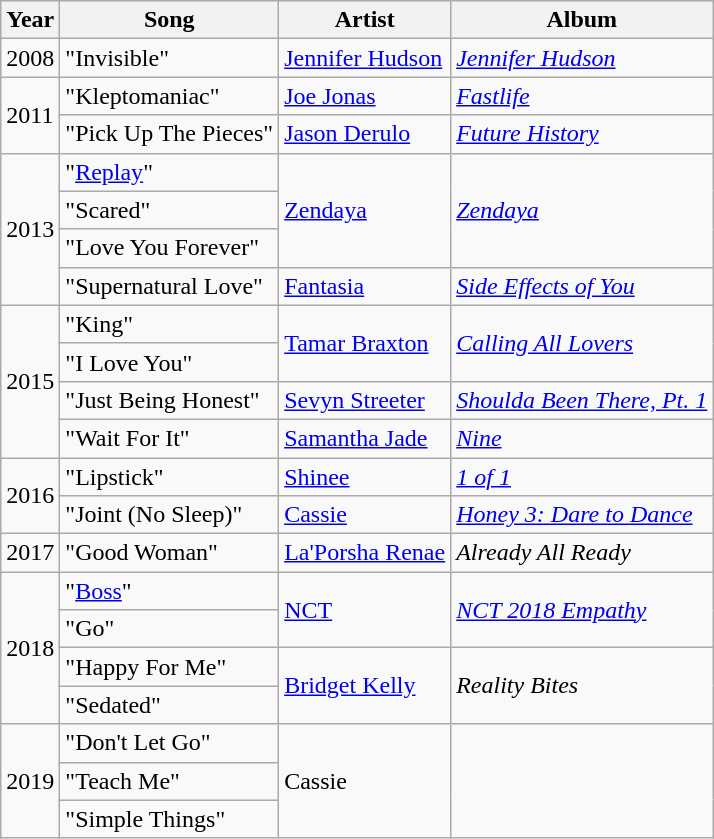<table class="wikitable">
<tr>
<th scope="col">Year</th>
<th scope="col">Song</th>
<th scope="col">Artist</th>
<th scope="col">Album</th>
</tr>
<tr>
<td>2008</td>
<td>"Invisible"</td>
<td><a href='#'>Jennifer Hudson</a></td>
<td><em><a href='#'>Jennifer Hudson</a></em></td>
</tr>
<tr>
<td rowspan=2>2011</td>
<td>"Kleptomaniac"</td>
<td><a href='#'>Joe Jonas</a></td>
<td><em><a href='#'>Fastlife</a></em></td>
</tr>
<tr>
<td>"Pick Up The Pieces"</td>
<td><a href='#'>Jason Derulo</a></td>
<td><em><a href='#'>Future History</a></em></td>
</tr>
<tr>
<td rowspan=4>2013</td>
<td>"<a href='#'>Replay</a>"</td>
<td rowspan=3><a href='#'>Zendaya</a></td>
<td rowspan=3><em><a href='#'>Zendaya</a></em></td>
</tr>
<tr>
<td>"Scared"</td>
</tr>
<tr>
<td>"Love You Forever"</td>
</tr>
<tr>
<td>"Supernatural Love"</td>
<td><a href='#'>Fantasia</a></td>
<td><em><a href='#'>Side Effects of You</a></em></td>
</tr>
<tr>
<td rowspan=4>2015</td>
<td>"King"</td>
<td rowspan=2><a href='#'>Tamar Braxton</a></td>
<td rowspan=2><em><a href='#'>Calling All Lovers</a></em></td>
</tr>
<tr>
<td>"I Love You"</td>
</tr>
<tr>
<td>"Just Being Honest"</td>
<td><a href='#'>Sevyn Streeter</a></td>
<td><em><a href='#'>Shoulda Been There, Pt. 1</a></em></td>
</tr>
<tr>
<td>"Wait For It"</td>
<td><a href='#'>Samantha Jade</a></td>
<td><em><a href='#'>Nine</a></em></td>
</tr>
<tr>
<td rowspan=2>2016</td>
<td>"Lipstick"</td>
<td><a href='#'>Shinee</a></td>
<td><em><a href='#'>1 of 1</a></em></td>
</tr>
<tr>
<td>"Joint (No Sleep)"</td>
<td><a href='#'>Cassie</a></td>
<td><em><a href='#'>Honey 3: Dare to Dance</a></em></td>
</tr>
<tr>
<td>2017</td>
<td>"Good Woman"</td>
<td><a href='#'>La'Porsha Renae</a></td>
<td><em>Already All Ready</em></td>
</tr>
<tr>
<td rowspan=4>2018</td>
<td>"<a href='#'>Boss</a>"</td>
<td rowspan=2><a href='#'>NCT</a></td>
<td rowspan=2><em><a href='#'>NCT 2018 Empathy</a></em></td>
</tr>
<tr>
<td>"Go"</td>
</tr>
<tr>
<td>"Happy For Me"</td>
<td rowspan=2><a href='#'>Bridget Kelly</a></td>
<td rowspan=2><em>Reality Bites</em></td>
</tr>
<tr>
<td>"Sedated"</td>
</tr>
<tr>
<td rowspan=3>2019</td>
<td>"Don't Let Go"</td>
<td rowspan=3>Cassie</td>
<td rowspan=3></td>
</tr>
<tr>
<td>"Teach Me"</td>
</tr>
<tr>
<td>"Simple Things"</td>
</tr>
</table>
